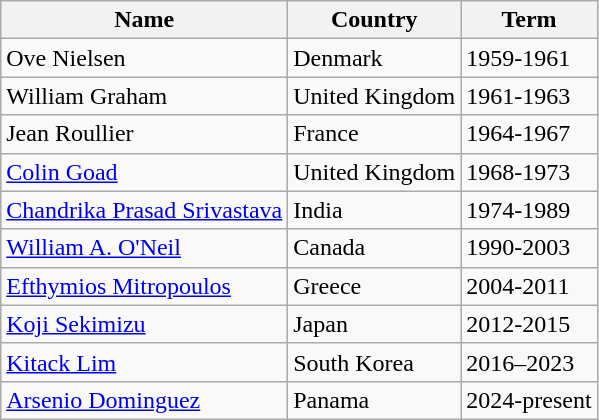<table class="wikitable">
<tr>
<th>Name</th>
<th>Country</th>
<th>Term</th>
</tr>
<tr>
<td>Ove Nielsen</td>
<td> Denmark</td>
<td>1959-1961</td>
</tr>
<tr>
<td>William Graham</td>
<td> United Kingdom</td>
<td>1961-1963</td>
</tr>
<tr>
<td>Jean Roullier</td>
<td> France</td>
<td>1964-1967</td>
</tr>
<tr>
<td><a href='#'>Colin Goad</a></td>
<td> United Kingdom</td>
<td>1968-1973</td>
</tr>
<tr>
<td><a href='#'>Chandrika Prasad Srivastava</a></td>
<td> India</td>
<td>1974-1989</td>
</tr>
<tr>
<td><a href='#'>William A. O'Neil</a></td>
<td> Canada</td>
<td>1990-2003</td>
</tr>
<tr>
<td><a href='#'>Efthymios Mitropoulos</a></td>
<td> Greece</td>
<td>2004-2011</td>
</tr>
<tr>
<td><a href='#'>Koji Sekimizu</a></td>
<td> Japan</td>
<td>2012-2015</td>
</tr>
<tr>
<td><a href='#'>Kitack Lim</a></td>
<td> South Korea</td>
<td>2016–2023</td>
</tr>
<tr>
<td><a href='#'>Arsenio Dominguez</a></td>
<td> Panama</td>
<td>2024-present</td>
</tr>
</table>
